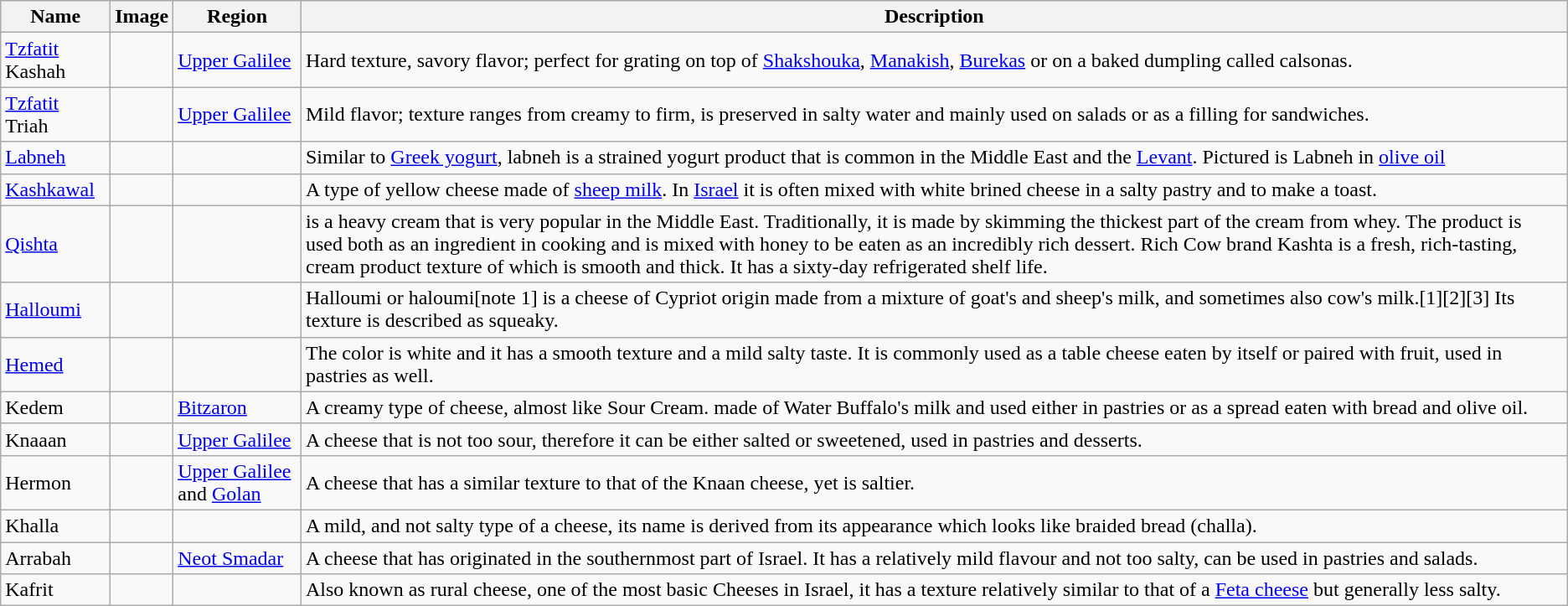<table class="wikitable">
<tr>
<th>Name</th>
<th>Image</th>
<th>Region</th>
<th>Description</th>
</tr>
<tr>
<td><a href='#'>Tzfatit</a> Kashah</td>
<td></td>
<td><a href='#'>Upper Galilee</a></td>
<td>Hard texture, savory flavor; perfect for grating on top of <a href='#'>Shakshouka</a>, <a href='#'>Manakish</a>, <a href='#'>Burekas</a> or on a baked dumpling called calsonas.</td>
</tr>
<tr>
<td><a href='#'>Tzfatit</a> Triah</td>
<td></td>
<td><a href='#'>Upper Galilee</a></td>
<td>Mild flavor; texture ranges from creamy to firm, is preserved in salty water and mainly used on salads or as a filling for sandwiches.</td>
</tr>
<tr>
<td><a href='#'>Labneh</a></td>
<td></td>
<td></td>
<td>Similar to <a href='#'>Greek yogurt</a>, labneh is a strained yogurt product that is common in the Middle East and the <a href='#'>Levant</a>. Pictured is Labneh in <a href='#'>olive oil</a></td>
</tr>
<tr>
<td><a href='#'>Kashkawal</a></td>
<td></td>
<td></td>
<td>A type of yellow cheese made of <a href='#'>sheep milk</a>. In <a href='#'>Israel</a> it is often mixed with white brined cheese in a salty pastry and to make a toast.</td>
</tr>
<tr>
<td><a href='#'>Qishta</a></td>
<td></td>
<td></td>
<td>is a heavy cream that is very popular in the Middle East. Traditionally, it is made by skimming the thickest part of the cream from whey. The product is used both as an ingredient in cooking and is mixed with honey to be eaten as an incredibly rich dessert. Rich Cow brand Kashta is a fresh, rich-tasting, cream product texture of which is smooth and thick. It has a sixty-day refrigerated shelf life.</td>
</tr>
<tr>
<td><a href='#'>Halloumi</a></td>
<td></td>
<td></td>
<td>Halloumi or haloumi[note 1] is a cheese of Cypriot origin made from a mixture of goat's and sheep's milk, and sometimes also cow's milk.[1][2][3] Its texture is described as squeaky.<br></td>
</tr>
<tr>
<td><a href='#'>Hemed</a></td>
<td></td>
<td></td>
<td>The color is white and it has a smooth texture and a mild salty taste. It is commonly used as a table cheese eaten by itself or paired with fruit, used in pastries as well.</td>
</tr>
<tr>
<td>Kedem</td>
<td></td>
<td><a href='#'>Bitzaron</a></td>
<td>A creamy type of cheese, almost like Sour Cream. made of Water Buffalo's milk and used either in pastries or as a spread eaten with bread and olive oil.</td>
</tr>
<tr>
<td>Knaaan</td>
<td></td>
<td><a href='#'>Upper Galilee</a></td>
<td>A cheese that is not too sour, therefore it can be either salted or sweetened, used in pastries and desserts.</td>
</tr>
<tr>
<td>Hermon</td>
<td></td>
<td><a href='#'>Upper Galilee</a> and <a href='#'>Golan</a></td>
<td>A cheese that has a similar texture to that of the Knaan cheese, yet is saltier.</td>
</tr>
<tr>
<td>Khalla</td>
<td></td>
<td></td>
<td>A mild, and not salty type of a cheese, its name is derived from its appearance which looks like braided bread (challa).</td>
</tr>
<tr>
<td>Arrabah</td>
<td></td>
<td><a href='#'>Neot Smadar</a></td>
<td>A cheese that has originated in the southernmost part of Israel. It has a relatively mild flavour and not too salty, can be used in pastries and salads.</td>
</tr>
<tr>
<td>Kafrit</td>
<td></td>
<td></td>
<td>Also known as rural cheese, one of the most basic Cheeses in Israel, it has a texture relatively similar to that of a <a href='#'>Feta cheese</a> but generally less salty.</td>
</tr>
</table>
